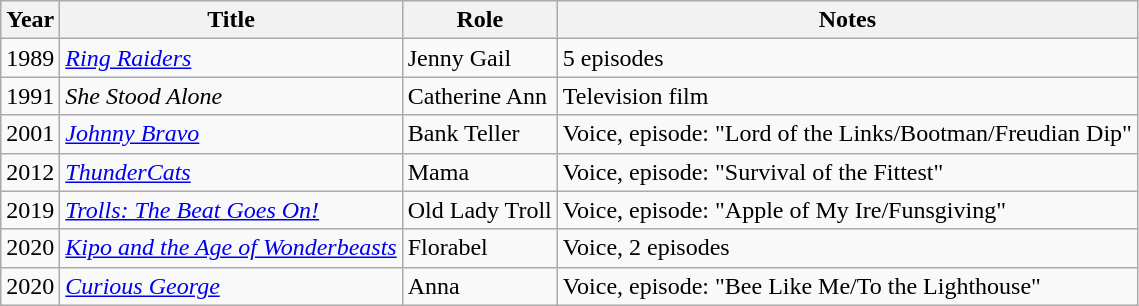<table class="wikitable sortable">
<tr>
<th>Year</th>
<th>Title</th>
<th>Role</th>
<th>Notes</th>
</tr>
<tr>
<td>1989</td>
<td><em><a href='#'>Ring Raiders</a></em></td>
<td>Jenny Gail</td>
<td>5 episodes</td>
</tr>
<tr>
<td>1991</td>
<td><em>She Stood Alone</em></td>
<td>Catherine Ann</td>
<td>Television film</td>
</tr>
<tr>
<td>2001</td>
<td><em><a href='#'>Johnny Bravo</a></em></td>
<td>Bank Teller</td>
<td>Voice, episode: "Lord of the Links/Bootman/Freudian Dip"</td>
</tr>
<tr>
<td>2012</td>
<td><a href='#'><em>ThunderCats</em></a></td>
<td>Mama</td>
<td>Voice, episode: "Survival of the Fittest"</td>
</tr>
<tr>
<td>2019</td>
<td><em><a href='#'>Trolls: The Beat Goes On!</a></em></td>
<td>Old Lady Troll</td>
<td>Voice, episode: "Apple of My Ire/Funsgiving"</td>
</tr>
<tr>
<td>2020</td>
<td><em><a href='#'>Kipo and the Age of Wonderbeasts</a></em></td>
<td>Florabel</td>
<td>Voice, 2 episodes</td>
</tr>
<tr>
<td>2020</td>
<td><a href='#'><em>Curious George</em></a></td>
<td>Anna</td>
<td>Voice, episode: "Bee Like Me/To the Lighthouse"</td>
</tr>
</table>
